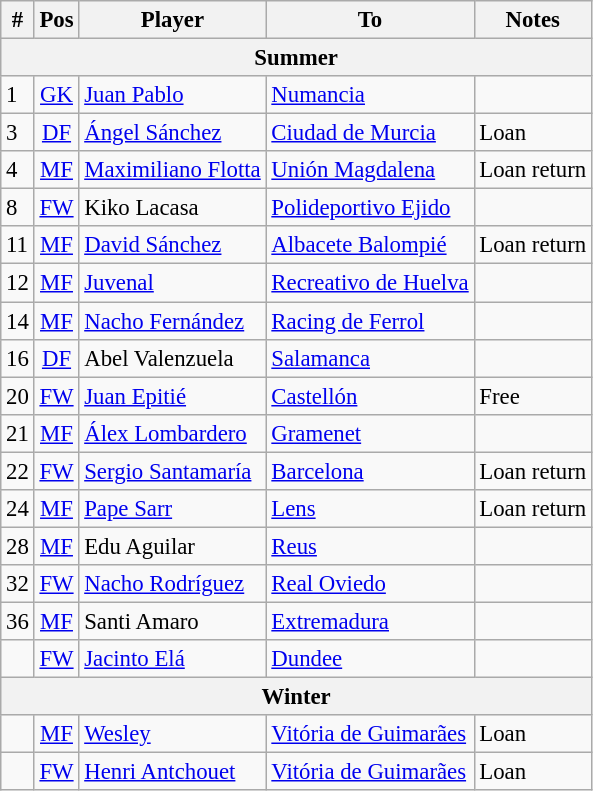<table class="wikitable" style="font-size:95%; text-align:left;">
<tr>
<th>#</th>
<th>Pos</th>
<th>Player</th>
<th>To</th>
<th>Notes</th>
</tr>
<tr>
<th colspan="5">Summer</th>
</tr>
<tr>
<td>1</td>
<td align="center"><a href='#'>GK</a></td>
<td> <a href='#'>Juan Pablo</a></td>
<td> <a href='#'>Numancia</a></td>
<td></td>
</tr>
<tr>
<td>3</td>
<td align="center"><a href='#'>DF</a></td>
<td> <a href='#'>Ángel Sánchez</a></td>
<td> <a href='#'>Ciudad de Murcia</a></td>
<td>Loan</td>
</tr>
<tr>
<td>4</td>
<td align="center"><a href='#'>MF</a></td>
<td> <a href='#'>Maximiliano Flotta</a></td>
<td> <a href='#'>Unión Magdalena</a></td>
<td>Loan return</td>
</tr>
<tr>
<td>8</td>
<td align="center"><a href='#'>FW</a></td>
<td> Kiko Lacasa</td>
<td> <a href='#'>Polideportivo Ejido</a></td>
<td></td>
</tr>
<tr>
<td>11</td>
<td align="center"><a href='#'>MF</a></td>
<td> <a href='#'>David Sánchez</a></td>
<td> <a href='#'>Albacete Balompié</a></td>
<td>Loan return</td>
</tr>
<tr>
<td>12</td>
<td align="center"><a href='#'>MF</a></td>
<td> <a href='#'>Juvenal</a></td>
<td> <a href='#'>Recreativo de Huelva</a></td>
<td></td>
</tr>
<tr>
<td>14</td>
<td align="center"><a href='#'>MF</a></td>
<td> <a href='#'>Nacho Fernández</a></td>
<td> <a href='#'>Racing de Ferrol</a></td>
<td></td>
</tr>
<tr>
<td>16</td>
<td align="center"><a href='#'>DF</a></td>
<td> Abel Valenzuela</td>
<td> <a href='#'>Salamanca</a></td>
<td></td>
</tr>
<tr>
<td>20</td>
<td align="center"><a href='#'>FW</a></td>
<td> <a href='#'>Juan Epitié</a></td>
<td> <a href='#'>Castellón</a></td>
<td>Free</td>
</tr>
<tr>
<td>21</td>
<td align="center"><a href='#'>MF</a></td>
<td> <a href='#'>Álex Lombardero</a></td>
<td> <a href='#'>Gramenet</a></td>
<td></td>
</tr>
<tr>
<td>22</td>
<td align="center"><a href='#'>FW</a></td>
<td> <a href='#'>Sergio Santamaría</a></td>
<td> <a href='#'>Barcelona</a></td>
<td>Loan return</td>
</tr>
<tr>
<td>24</td>
<td align="center"><a href='#'>MF</a></td>
<td> <a href='#'>Pape Sarr</a></td>
<td> <a href='#'>Lens</a></td>
<td>Loan return</td>
</tr>
<tr>
<td>28</td>
<td align="center"><a href='#'>MF</a></td>
<td> Edu Aguilar</td>
<td> <a href='#'>Reus</a></td>
<td></td>
</tr>
<tr>
<td>32</td>
<td align="center"><a href='#'>FW</a></td>
<td> <a href='#'>Nacho Rodríguez</a></td>
<td> <a href='#'>Real Oviedo</a></td>
<td></td>
</tr>
<tr>
<td>36</td>
<td align="center"><a href='#'>MF</a></td>
<td> Santi Amaro</td>
<td> <a href='#'>Extremadura</a></td>
<td></td>
</tr>
<tr>
<td></td>
<td align="center"><a href='#'>FW</a></td>
<td> <a href='#'>Jacinto Elá</a></td>
<td> <a href='#'>Dundee</a></td>
<td></td>
</tr>
<tr>
<th colspan="5">Winter</th>
</tr>
<tr>
<td></td>
<td align="center"><a href='#'>MF</a></td>
<td> <a href='#'>Wesley</a></td>
<td> <a href='#'>Vitória de Guimarães</a></td>
<td>Loan</td>
</tr>
<tr>
<td></td>
<td align="center"><a href='#'>FW</a></td>
<td> <a href='#'>Henri Antchouet</a></td>
<td> <a href='#'>Vitória de Guimarães</a></td>
<td>Loan</td>
</tr>
</table>
